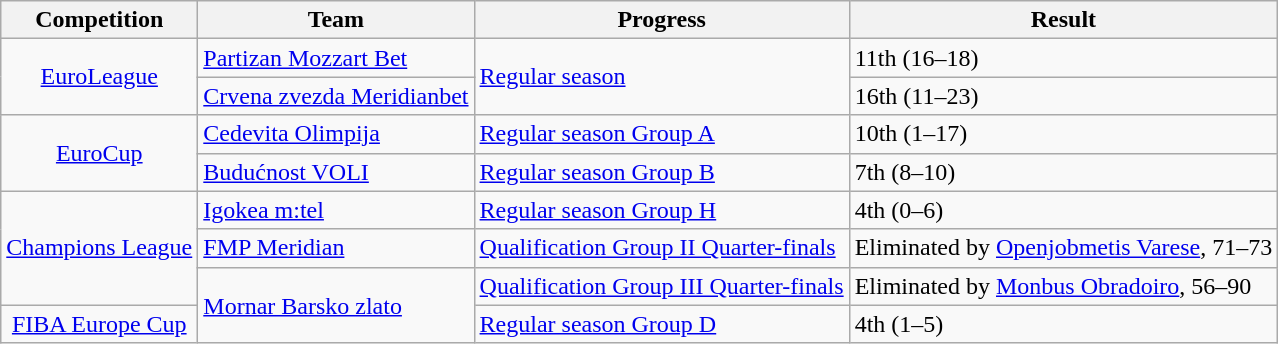<table class="wikitable">
<tr>
<th>Competition</th>
<th>Team</th>
<th>Progress</th>
<th>Result</th>
</tr>
<tr>
<td rowspan="2" align="center"><a href='#'>EuroLeague</a></td>
<td> <a href='#'>Partizan Mozzart Bet</a></td>
<td rowspan=2><a href='#'>Regular season</a></td>
<td>11th (16–18)</td>
</tr>
<tr>
<td> <a href='#'>Crvena zvezda Meridianbet</a></td>
<td>16th (11–23)</td>
</tr>
<tr>
<td rowspan="2" align="center"><a href='#'>EuroCup</a></td>
<td> <a href='#'>Cedevita Olimpija</a></td>
<td><a href='#'>Regular season Group A</a></td>
<td>10th (1–17)</td>
</tr>
<tr>
<td> <a href='#'>Budućnost VOLI</a></td>
<td><a href='#'>Regular season Group B</a></td>
<td>7th (8–10)</td>
</tr>
<tr>
<td rowspan=3 align="center"><a href='#'>Champions League</a></td>
<td> <a href='#'>Igokea m:tel</a></td>
<td><a href='#'>Regular season Group H</a></td>
<td>4th (0–6)</td>
</tr>
<tr>
<td> <a href='#'>FMP Meridian</a></td>
<td><a href='#'>Qualification Group II Quarter-finals</a></td>
<td>Eliminated by  <a href='#'>Openjobmetis Varese</a>, 71–73</td>
</tr>
<tr>
<td rowspan=2> <a href='#'>Mornar Barsko zlato</a></td>
<td><a href='#'>Qualification Group III Quarter-finals</a></td>
<td>Eliminated by  <a href='#'>Monbus Obradoiro</a>, 56–90</td>
</tr>
<tr>
<td align="center"><a href='#'>FIBA Europe Cup</a></td>
<td><a href='#'>Regular season Group D</a></td>
<td>4th (1–5)</td>
</tr>
</table>
